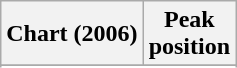<table class="wikitable sortable plainrowheaders" style="text-align:center">
<tr>
<th scope="col">Chart (2006)</th>
<th scope="col">Peak<br> position</th>
</tr>
<tr>
</tr>
<tr>
</tr>
<tr>
</tr>
</table>
